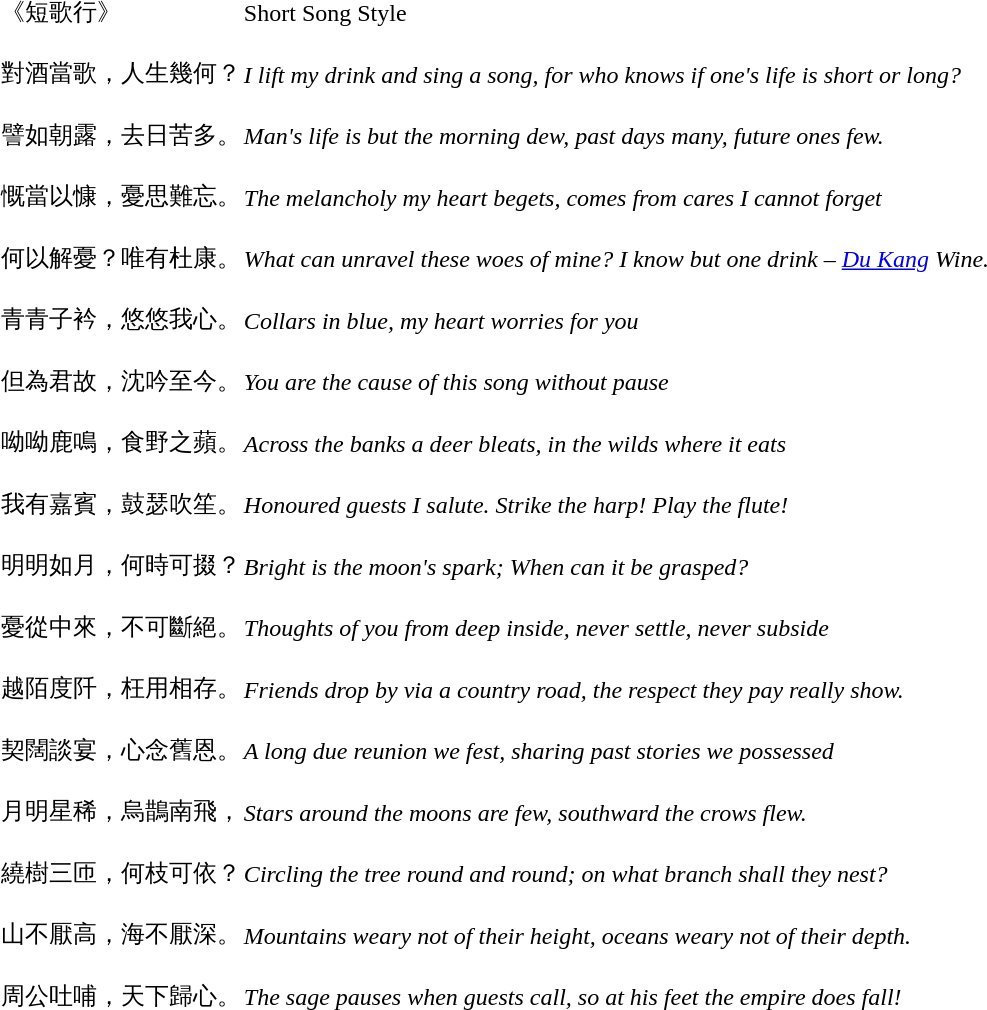<table border="0" cellpadding="0" style="margin: 1em auto;">
<tr>
<td style="font-size:100%"><br>《短歌行》</td>
<td><br>Short Song Style</td>
</tr>
<tr>
<td style="font-size:100%"><br>對酒當歌，人生幾何？</td>
<td><br><em>I lift my drink and sing a song, for who knows if one's life is short or long? </em></td>
</tr>
<tr>
<td style="font-size:100%"><br>譬如朝露，去日苦多。</td>
<td><br><em>Man's life is but the morning dew, past days many, future ones few.</em></td>
</tr>
<tr>
<td style="font-size:100%"><br>慨當以慷，憂思難忘。</td>
<td><br><em>The melancholy my heart begets, comes from cares I cannot forget</em></td>
</tr>
<tr>
<td style="font-size:100%"><br>何以解憂？唯有杜康。</td>
<td><br><em>What can unravel these woes of mine? I know but one drink – <a href='#'>Du Kang</a> Wine.</em></td>
</tr>
<tr>
<td style="font-size:100%"><br>青青子衿，悠悠我心。</td>
<td><br><em>Collars in blue, my heart worries for you</em></td>
</tr>
<tr>
<td style="font-size:100%"><br>但為君故，沈吟至今。</td>
<td><br><em>You are the cause of this song without pause</em></td>
</tr>
<tr>
<td style="font-size:100%"><br>呦呦鹿鳴，食野之蘋。</td>
<td><br><em>Across the banks a deer bleats, in the wilds where it eats</em></td>
</tr>
<tr>
<td style="font-size:100%"><br>我有嘉賓，鼓瑟吹笙。</td>
<td><br><em>Honoured guests I salute. Strike the harp! Play the flute!</em></td>
</tr>
<tr>
<td style="font-size:100%"><br>明明如月，何時可掇？</td>
<td><br><em>Bright is the moon's spark; When can it be grasped?</em></td>
</tr>
<tr>
<td style="font-size:100%"><br>憂從中來，不可斷絕。</td>
<td><br><em>Thoughts of you from deep inside, never settle, never subside</em></td>
</tr>
<tr>
<td style="font-size:100%"><br>越陌度阡，枉用相存。</td>
<td><br><em>Friends drop by via a country road, the respect they pay really show.</em></td>
</tr>
<tr>
<td style="font-size:100%"><br>契闊談宴，心念舊恩。</td>
<td><br><em>A long due reunion we fest, sharing past stories we possessed</em></td>
</tr>
<tr>
<td style="font-size:100%"><br>月明星稀，烏鵲南飛，</td>
<td><br><em>Stars around the moons are few, southward the crows flew.</em></td>
</tr>
<tr>
<td style="font-size:100%"><br>繞樹三匝，何枝可依？</td>
<td><br><em>Circling the tree round and round; on what branch shall they nest?</em></td>
</tr>
<tr>
<td style="font-size:100%"><br>山不厭高，海不厭深。</td>
<td><br><em>Mountains weary not of their height, oceans weary not of their depth.</em></td>
</tr>
<tr>
<td style="font-size:100%"><br>周公吐哺，天下歸心。</td>
<td><br><em>The sage pauses when guests call, so at his feet the empire does fall!</em></td>
</tr>
</table>
